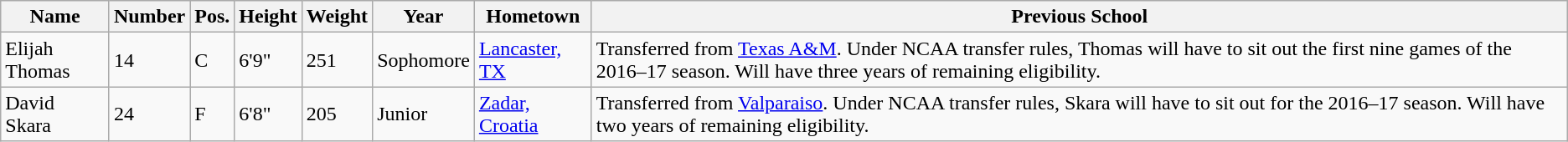<table class="wikitable sortable" border="1">
<tr>
<th>Name</th>
<th>Number</th>
<th>Pos.</th>
<th>Height</th>
<th>Weight</th>
<th>Year</th>
<th>Hometown</th>
<th class="unsortable">Previous School</th>
</tr>
<tr>
<td>Elijah Thomas</td>
<td>14</td>
<td>C</td>
<td>6'9"</td>
<td>251</td>
<td>Sophomore</td>
<td><a href='#'>Lancaster, TX</a></td>
<td>Transferred from <a href='#'>Texas A&M</a>. Under NCAA transfer rules, Thomas will have to sit out the first nine games of the 2016–17 season. Will have three years of remaining eligibility.</td>
</tr>
<tr>
<td>David Skara</td>
<td>24</td>
<td>F</td>
<td>6'8"</td>
<td>205</td>
<td>Junior</td>
<td><a href='#'>Zadar, Croatia</a></td>
<td>Transferred from <a href='#'>Valparaiso</a>. Under NCAA transfer rules, Skara will have to sit out for the 2016–17 season. Will have two years of remaining eligibility.</td>
</tr>
</table>
